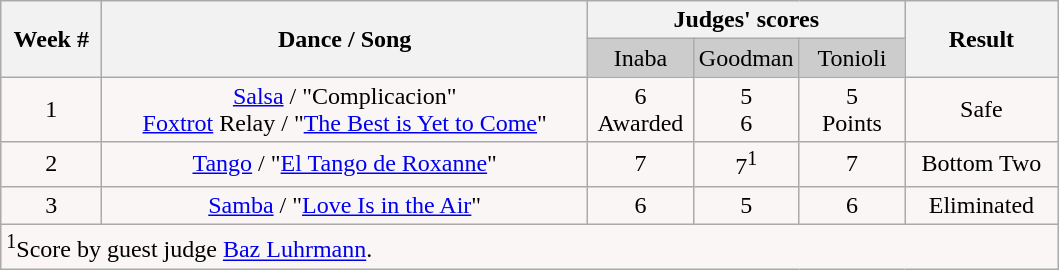<table class="wikitable collapsible collapsed">
<tr style="text-align:Center;">
<th rowspan="2">Week #</th>
<th rowspan="2">Dance / Song</th>
<th colspan="3">Judges' scores</th>
<th rowspan="2">Result</th>
</tr>
<tr style="text-align:center; background:#ccc;">
<td style="width:10%; ">Inaba</td>
<td style="width:10%; ">Goodman</td>
<td style="width:10%; ">Tonioli</td>
</tr>
<tr style="text-align: center; background:#faf6f6;">
<td>1</td>
<td><a href='#'>Salsa</a> / "Complicacion" <br> <a href='#'>Foxtrot</a> Relay / "<a href='#'>The Best is Yet to Come</a>"</td>
<td>6 <br> Awarded</td>
<td>5 <br> 6</td>
<td>5 <br> Points</td>
<td>Safe</td>
</tr>
<tr style="text-align: center; background:#faf6f6;">
<td>2</td>
<td><a href='#'>Tango</a> / "<a href='#'>El Tango de Roxanne</a>"</td>
<td>7</td>
<td>7<sup>1</sup></td>
<td>7</td>
<td>Bottom Two</td>
</tr>
<tr style="text-align: center; background:#faf6f6;">
<td>3</td>
<td><a href='#'>Samba</a> / "<a href='#'>Love Is in the Air</a>"</td>
<td>6</td>
<td>5</td>
<td>6</td>
<td>Eliminated</td>
</tr>
<tr style="text-align: center; background:#faf6f6;">
<td colspan="6" style="text-align:left;"><sup>1</sup>Score by guest judge <a href='#'>Baz Luhrmann</a>.</td>
</tr>
</table>
